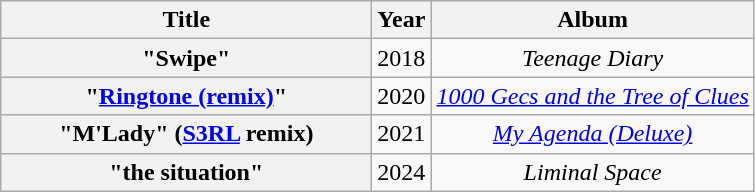<table class="wikitable plainrowheaders" style="text-align:center">
<tr>
<th scope="col" rowspan="1" style="width:15em;">Title</th>
<th scope="col" rowspan="1">Year</th>
<th scope="col" rowspan="1">Album</th>
</tr>
<tr>
<th scope="row">"Swipe"<br></th>
<td>2018</td>
<td><em>Teenage Diary</em></td>
</tr>
<tr>
<th scope="row">"<a href='#'>Ringtone (remix)</a>"<br></th>
<td>2020</td>
<td><em><a href='#'>1000 Gecs and the Tree of Clues</a></em></td>
</tr>
<tr>
<th scope="row">"M'Lady" (<a href='#'>S3RL</a> remix)<br></th>
<td>2021</td>
<td><em><a href='#'>My Agenda (Deluxe)</a></em></td>
</tr>
<tr>
<th scope="row">"the situation"<br></th>
<td>2024</td>
<td><em>Liminal Space</em></td>
</tr>
</table>
